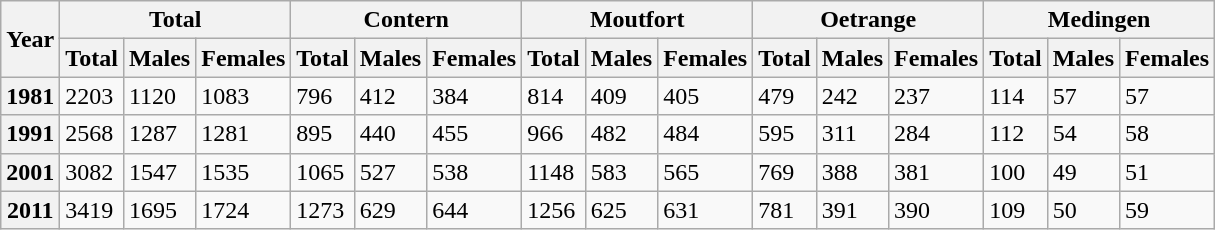<table class="wikitable">
<tr>
<th rowspan="2">Year</th>
<th colspan="3">Total</th>
<th colspan="3">Contern</th>
<th colspan="3">Moutfort</th>
<th colspan="3">Oetrange</th>
<th colspan="3">Medingen</th>
</tr>
<tr>
<th>Total</th>
<th>Males</th>
<th>Females</th>
<th>Total</th>
<th>Males</th>
<th>Females</th>
<th>Total</th>
<th>Males</th>
<th>Females</th>
<th>Total</th>
<th>Males</th>
<th>Females</th>
<th>Total</th>
<th>Males</th>
<th>Females</th>
</tr>
<tr>
<th>1981</th>
<td>2203</td>
<td>1120</td>
<td>1083</td>
<td>796</td>
<td>412</td>
<td>384</td>
<td>814</td>
<td>409</td>
<td>405</td>
<td>479</td>
<td>242</td>
<td>237</td>
<td>114</td>
<td>57</td>
<td>57</td>
</tr>
<tr>
<th>1991</th>
<td>2568</td>
<td>1287</td>
<td>1281</td>
<td>895</td>
<td>440</td>
<td>455</td>
<td>966</td>
<td>482</td>
<td>484</td>
<td>595</td>
<td>311</td>
<td>284</td>
<td>112</td>
<td>54</td>
<td>58</td>
</tr>
<tr>
<th>2001</th>
<td>3082</td>
<td>1547</td>
<td>1535</td>
<td>1065</td>
<td>527</td>
<td>538</td>
<td>1148</td>
<td>583</td>
<td>565</td>
<td>769</td>
<td>388</td>
<td>381</td>
<td>100</td>
<td>49</td>
<td>51</td>
</tr>
<tr>
<th>2011</th>
<td>3419</td>
<td>1695</td>
<td>1724</td>
<td>1273</td>
<td>629</td>
<td>644</td>
<td>1256</td>
<td>625</td>
<td>631</td>
<td>781</td>
<td>391</td>
<td>390</td>
<td>109</td>
<td>50</td>
<td>59</td>
</tr>
</table>
